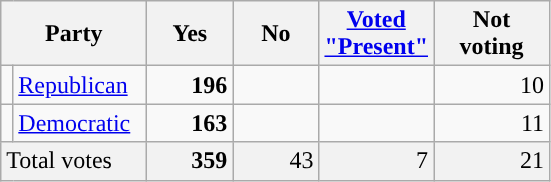<table class="wikitable" style="margin-right: 1em; background: #f9f9f9; text-align: right;">
<tr>
<th colspan="2" scope="col" style="width: 90px">Party</th>
<th scope="col" style="width: 50px">Yes</th>
<th scope="col" style="width: 50px">No</th>
<th scope="col" style="width: 50px"><a href='#'>Voted "Present"</a></th>
<th scope="col" style="width: 70px">Not voting</th>
</tr>
<tr>
<td scope="row" style="background-color:"></td>
<td scope="row" style="text-align: left;"><a href='#'>Republican</a></td>
<td><strong>196</strong></td>
<td></td>
<td></td>
<td>10</td>
</tr>
<tr>
<td scope="row" style="background-color:"></td>
<td scope="row" style="text-align: left;"><a href='#'>Democratic</a></td>
<td><strong>163</strong></td>
<td></td>
<td></td>
<td>11</td>
</tr>
<tr class="tfoot" style="background:#f2f2f2;">
<td scope="row" colspan="2" style="text-align:left;">Total votes</td>
<td><strong>359</strong></td>
<td>43</td>
<td>7</td>
<td>21</td>
</tr>
</table>
